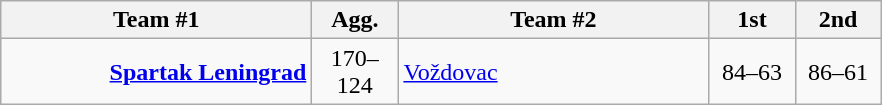<table class=wikitable style="text-align:center">
<tr>
<th width=200>Team #1</th>
<th width=50>Agg.</th>
<th width=200>Team #2</th>
<th width=50>1st</th>
<th width=50>2nd</th>
</tr>
<tr>
<td align=right><strong><a href='#'>Spartak Leningrad</a></strong> </td>
<td align=center>170–124</td>
<td align=left> <a href='#'>Voždovac</a></td>
<td align=center>84–63</td>
<td align=center>86–61</td>
</tr>
</table>
